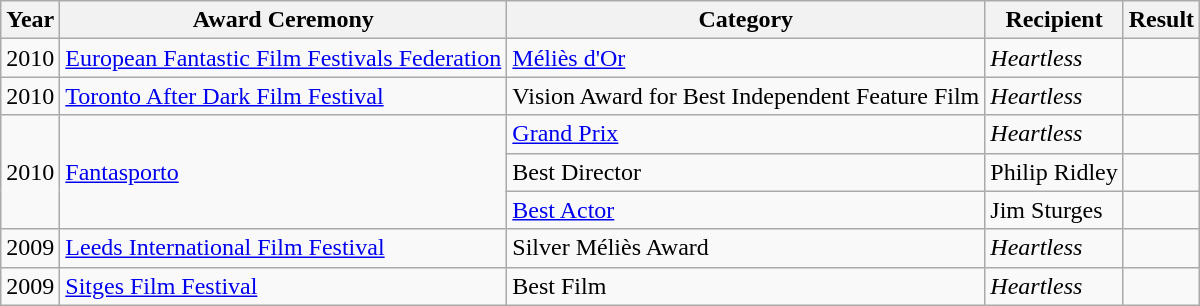<table class="wikitable" style="font-size: 100%;">
<tr>
<th>Year</th>
<th>Award Ceremony</th>
<th>Category</th>
<th>Recipient</th>
<th>Result</th>
</tr>
<tr>
<td>2010</td>
<td><a href='#'>European Fantastic Film Festivals Federation</a></td>
<td><a href='#'>Méliès d'Or</a></td>
<td><em>Heartless</em></td>
<td></td>
</tr>
<tr>
<td>2010</td>
<td><a href='#'>Toronto After Dark Film Festival</a></td>
<td>Vision Award for Best Independent Feature Film</td>
<td><em>Heartless</em></td>
<td></td>
</tr>
<tr>
<td rowspan=3>2010</td>
<td rowspan=3><a href='#'>Fantasporto</a></td>
<td><a href='#'>Grand Prix</a></td>
<td><em>Heartless</em></td>
<td></td>
</tr>
<tr>
<td>Best Director</td>
<td>Philip Ridley</td>
<td></td>
</tr>
<tr>
<td><a href='#'>Best Actor</a></td>
<td>Jim Sturges</td>
<td></td>
</tr>
<tr>
<td>2009</td>
<td><a href='#'>Leeds International Film Festival</a></td>
<td>Silver Méliès Award</td>
<td><em>Heartless</em></td>
<td></td>
</tr>
<tr>
<td>2009</td>
<td><a href='#'>Sitges Film Festival</a></td>
<td>Best Film</td>
<td><em>Heartless</em></td>
<td></td>
</tr>
</table>
